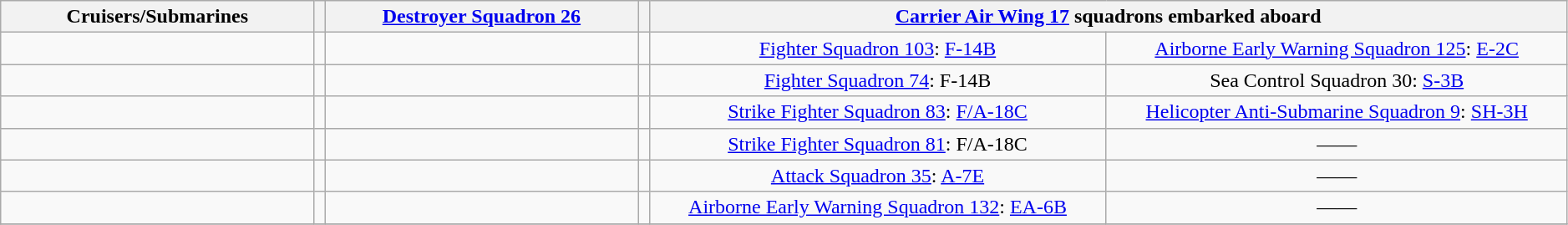<table class="wikitable" style="text-align:center" width=99%>
<tr>
<th colspan="1" width="20%" align="center">Cruisers/Submarines</th>
<th colspan="1" width="0%" align="center"></th>
<th colspan="1" width="20%" align="center"><a href='#'>Destroyer Squadron 26</a></th>
<th colspan="1" width="0%" align="center"></th>
<th colspan="2" align="center"><a href='#'>Carrier Air Wing 17</a> squadrons embarked aboard </th>
</tr>
<tr>
<td></td>
<td></td>
<td></td>
<td></td>
<td><a href='#'>Fighter Squadron 103</a>: <a href='#'>F-14B</a></td>
<td><a href='#'>Airborne Early Warning Squadron 125</a>: <a href='#'>E-2C</a></td>
</tr>
<tr>
<td></td>
<td></td>
<td></td>
<td></td>
<td><a href='#'>Fighter Squadron 74</a>:  F-14B</td>
<td>Sea Control Squadron 30: <a href='#'>S-3B</a></td>
</tr>
<tr>
<td></td>
<td></td>
<td></td>
<td></td>
<td><a href='#'>Strike Fighter Squadron 83</a>: <a href='#'>F/A-18C</a></td>
<td><a href='#'>Helicopter Anti-Submarine Squadron 9</a>: <a href='#'>SH-3H</a></td>
</tr>
<tr>
<td></td>
<td></td>
<td></td>
<td></td>
<td><a href='#'>Strike Fighter Squadron 81</a>:  F/A-18C</td>
<td>——</td>
</tr>
<tr>
<td></td>
<td></td>
<td></td>
<td></td>
<td><a href='#'>Attack Squadron 35</a>: <a href='#'>A-7E</a></td>
<td>——</td>
</tr>
<tr>
<td></td>
<td></td>
<td></td>
<td></td>
<td><a href='#'>Airborne Early Warning Squadron 132</a>: <a href='#'>EA-6B</a></td>
<td>——</td>
</tr>
<tr>
</tr>
</table>
